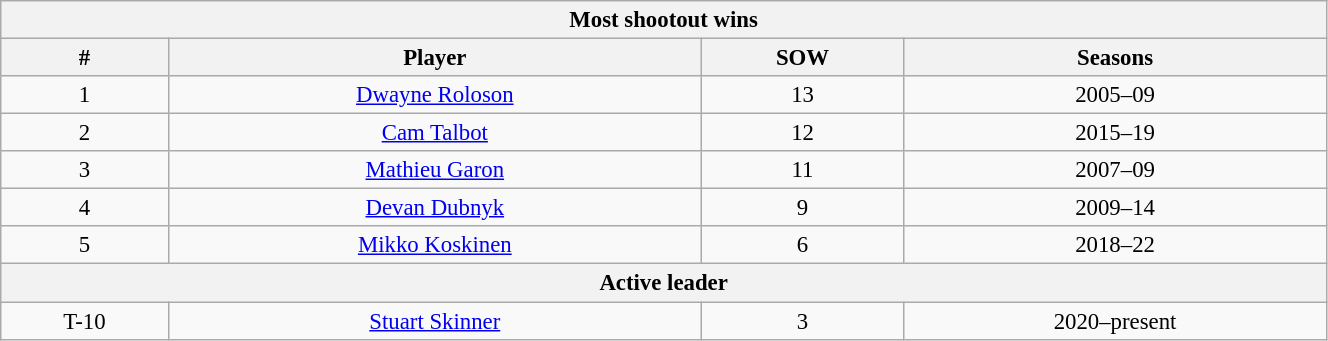<table class="wikitable" style="text-align: center; font-size: 95%" width="70%">
<tr>
<th colspan="4">Most shootout wins</th>
</tr>
<tr>
<th>#</th>
<th>Player</th>
<th>SOW</th>
<th>Seasons</th>
</tr>
<tr>
<td>1</td>
<td><a href='#'>Dwayne Roloson</a></td>
<td>13</td>
<td>2005–09</td>
</tr>
<tr>
<td>2</td>
<td><a href='#'>Cam Talbot</a></td>
<td>12</td>
<td>2015–19</td>
</tr>
<tr>
<td>3</td>
<td><a href='#'>Mathieu Garon</a></td>
<td>11</td>
<td>2007–09</td>
</tr>
<tr>
<td>4</td>
<td><a href='#'>Devan Dubnyk</a></td>
<td>9</td>
<td>2009–14</td>
</tr>
<tr>
<td>5</td>
<td><a href='#'>Mikko Koskinen</a></td>
<td>6</td>
<td>2018–22</td>
</tr>
<tr>
<th colspan="4">Active leader</th>
</tr>
<tr>
<td>T-10</td>
<td><a href='#'>Stuart Skinner</a></td>
<td>3</td>
<td>2020–present</td>
</tr>
</table>
